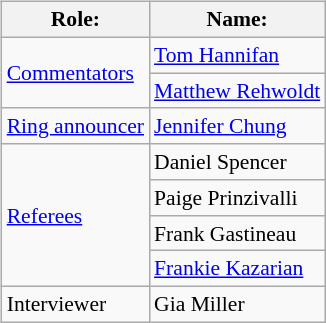<table class=wikitable style="font-size:90%; margin: 0.5em 0 0.5em 1em; float: right; clear: right;">
<tr>
<th>Role:</th>
<th>Name:</th>
</tr>
<tr>
<td rowspan=2><a href='#'>Commentators</a></td>
<td><a href='#'>Tom Hannifan</a></td>
</tr>
<tr>
<td><a href='#'>Matthew Rehwoldt</a></td>
</tr>
<tr>
<td><a href='#'>Ring announcer</a></td>
<td><a href='#'>Jennifer Chung</a></td>
</tr>
<tr>
<td rowspan=4><a href='#'>Referees</a></td>
<td>Daniel Spencer</td>
</tr>
<tr>
<td>Paige Prinzivalli</td>
</tr>
<tr>
<td>Frank Gastineau</td>
</tr>
<tr>
<td><a href='#'>Frankie Kazarian</a> </td>
</tr>
<tr>
<td>Interviewer</td>
<td>Gia Miller</td>
</tr>
</table>
